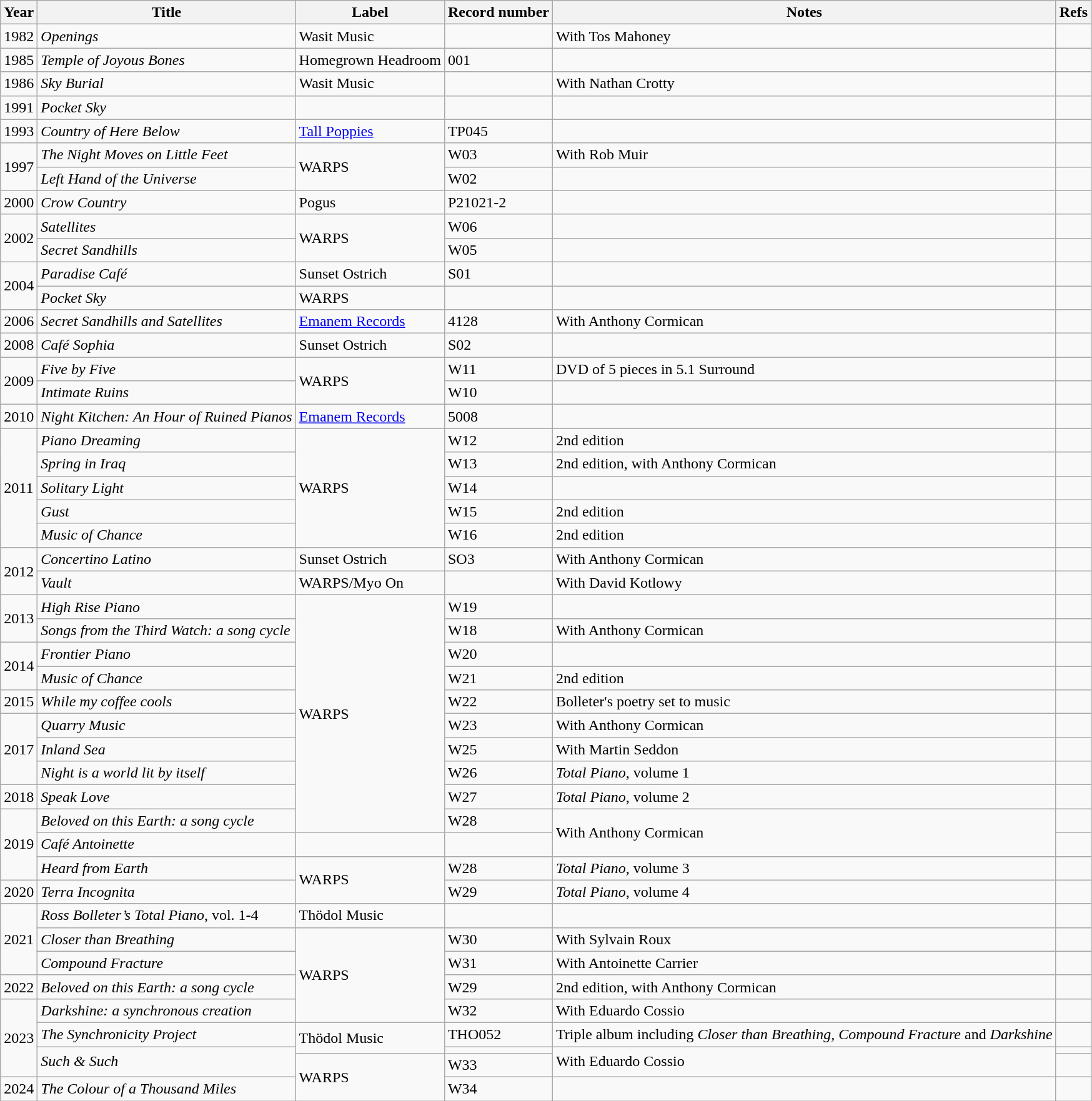<table class="wikitable sortable">
<tr>
<th>Year</th>
<th>Title</th>
<th>Label</th>
<th>Record number</th>
<th class="unsortable">Notes</th>
<th class="unsortable">Refs</th>
</tr>
<tr>
<td>1982</td>
<td><em>Openings</em></td>
<td>Wasit Music</td>
<td></td>
<td>With Tos Mahoney</td>
<td></td>
</tr>
<tr>
<td>1985</td>
<td><em>Temple of Joyous Bones</em></td>
<td>Homegrown Headroom</td>
<td>001</td>
<td></td>
<td></td>
</tr>
<tr>
<td>1986</td>
<td><em>Sky Burial</em></td>
<td>Wasit Music</td>
<td></td>
<td>With Nathan Crotty</td>
<td></td>
</tr>
<tr>
<td>1991</td>
<td><em>Pocket Sky</em></td>
<td></td>
<td></td>
<td></td>
<td></td>
</tr>
<tr>
<td>1993</td>
<td><em>Country of Here Below</em></td>
<td><a href='#'>Tall Poppies</a></td>
<td>TP045</td>
<td></td>
<td></td>
</tr>
<tr>
<td rowspan="2">1997</td>
<td><em>The Night Moves on Little Feet</em></td>
<td rowspan="2">WARPS</td>
<td>W03</td>
<td>With Rob Muir</td>
<td></td>
</tr>
<tr>
<td><em>Left Hand of the Universe</em></td>
<td>W02</td>
<td></td>
<td></td>
</tr>
<tr>
<td>2000</td>
<td><em>Crow Country</em></td>
<td>Pogus</td>
<td>P21021-2</td>
<td></td>
<td></td>
</tr>
<tr>
<td rowspan="2">2002</td>
<td><em>Satellites</em></td>
<td rowspan="2">WARPS</td>
<td>W06</td>
<td></td>
<td></td>
</tr>
<tr>
<td><em>Secret Sandhills</em></td>
<td>W05</td>
<td></td>
<td></td>
</tr>
<tr>
<td rowspan="2">2004</td>
<td><em>Paradise Café</em></td>
<td>Sunset Ostrich</td>
<td>S01</td>
<td></td>
<td></td>
</tr>
<tr>
<td><em>Pocket Sky</em></td>
<td>WARPS</td>
<td></td>
<td></td>
<td></td>
</tr>
<tr>
<td>2006</td>
<td><em>Secret Sandhills and Satellites</em></td>
<td><a href='#'>Emanem Records</a></td>
<td>4128</td>
<td>With Anthony Cormican</td>
<td></td>
</tr>
<tr>
<td>2008</td>
<td><em>Café Sophia</em></td>
<td>Sunset Ostrich</td>
<td>S02</td>
<td></td>
<td></td>
</tr>
<tr>
<td rowspan="2">2009</td>
<td><em>Five by Five</em></td>
<td rowspan="2">WARPS</td>
<td>W11</td>
<td>DVD of 5 pieces in 5.1 Surround</td>
<td></td>
</tr>
<tr>
<td><em>Intimate Ruins</em></td>
<td>W10</td>
<td></td>
<td></td>
</tr>
<tr>
<td>2010</td>
<td><em>Night Kitchen: An Hour of Ruined Pianos</em></td>
<td><a href='#'>Emanem Records</a></td>
<td>5008</td>
<td></td>
<td></td>
</tr>
<tr>
<td rowspan="5">2011</td>
<td><em>Piano Dreaming</em></td>
<td rowspan="5">WARPS</td>
<td>W12</td>
<td>2nd edition</td>
<td></td>
</tr>
<tr>
<td><em>Spring in Iraq</em></td>
<td>W13</td>
<td>2nd edition, with Anthony Cormican</td>
<td></td>
</tr>
<tr>
<td><em>Solitary Light</em></td>
<td>W14</td>
<td></td>
<td></td>
</tr>
<tr>
<td><em>Gust</em></td>
<td>W15</td>
<td>2nd edition</td>
<td></td>
</tr>
<tr>
<td><em>Music of Chance</em></td>
<td>W16</td>
<td>2nd edition</td>
<td></td>
</tr>
<tr>
<td rowspan="2">2012</td>
<td><em>Concertino Latino</em></td>
<td>Sunset Ostrich</td>
<td>SO3</td>
<td>With Anthony Cormican</td>
<td></td>
</tr>
<tr>
<td><em>Vault</em></td>
<td>WARPS/Myo On</td>
<td></td>
<td>With David Kotlowy</td>
<td></td>
</tr>
<tr>
<td rowspan="2">2013</td>
<td><em>High Rise Piano</em></td>
<td rowspan="10">WARPS</td>
<td>W19</td>
<td></td>
<td></td>
</tr>
<tr>
<td><em>Songs from the Third Watch: a song cycle</em></td>
<td>W18</td>
<td>With Anthony Cormican</td>
<td></td>
</tr>
<tr>
<td rowspan="2">2014</td>
<td><em>Frontier Piano</em></td>
<td>W20</td>
<td></td>
<td></td>
</tr>
<tr>
<td><em>Music of Chance</em></td>
<td>W21</td>
<td>2nd edition</td>
<td></td>
</tr>
<tr>
<td>2015</td>
<td><em>While my coffee cools</em></td>
<td>W22</td>
<td>Bolleter's poetry set to music</td>
<td></td>
</tr>
<tr>
<td rowspan="3">2017</td>
<td><em>Quarry Music</em></td>
<td>W23</td>
<td>With Anthony Cormican</td>
<td></td>
</tr>
<tr>
<td><em>Inland Sea</em></td>
<td>W25</td>
<td>With Martin Seddon</td>
<td></td>
</tr>
<tr>
<td><em>Night is a world lit by itself</em></td>
<td>W26</td>
<td><em>Total Piano</em>, volume 1</td>
<td></td>
</tr>
<tr>
<td>2018</td>
<td><em>Speak Love</em></td>
<td>W27</td>
<td><em>Total Piano</em>, volume 2</td>
<td></td>
</tr>
<tr>
<td rowspan="3">2019</td>
<td><em>Beloved on this Earth: a song cycle</em></td>
<td>W28</td>
<td rowspan="2">With Anthony Cormican</td>
<td></td>
</tr>
<tr>
<td><em>Café Antoinette</em></td>
<td></td>
<td></td>
<td></td>
</tr>
<tr>
<td><em>Heard from Earth</em></td>
<td rowspan="2">WARPS</td>
<td>W28</td>
<td><em>Total Piano</em>, volume 3</td>
<td></td>
</tr>
<tr>
<td>2020</td>
<td><em>Terra Incognita</em></td>
<td>W29</td>
<td><em>Total Piano</em>, volume 4</td>
<td></td>
</tr>
<tr>
<td rowspan="3">2021</td>
<td><em>Ross Bolleter’s Total Piano</em>, vol. 1-4</td>
<td>Thödol Music</td>
<td></td>
<td></td>
<td></td>
</tr>
<tr>
<td><em>Closer than Breathing</em></td>
<td rowspan="4">WARPS</td>
<td>W30</td>
<td>With Sylvain Roux</td>
<td></td>
</tr>
<tr>
<td><em>Compound Fracture</em></td>
<td>W31</td>
<td>With Antoinette Carrier</td>
<td></td>
</tr>
<tr>
<td>2022</td>
<td><em>Beloved on this Earth: a song cycle</em></td>
<td>W29</td>
<td>2nd edition, with Anthony Cormican</td>
<td></td>
</tr>
<tr>
<td rowspan="4">2023</td>
<td><em>Darkshine: a synchronous creation</em></td>
<td>W32</td>
<td>With Eduardo Cossio</td>
<td></td>
</tr>
<tr>
<td><em>The Synchronicity Project</em></td>
<td rowspan="2">Thödol Music</td>
<td>THO052</td>
<td>Triple album including <em>Closer than Breathing</em>, <em>Compound Fracture</em> and <em>Darkshine</em></td>
<td></td>
</tr>
<tr>
<td rowspan="2"><em>Such & Such</em></td>
<td></td>
<td rowspan="2">With Eduardo Cossio</td>
<td></td>
</tr>
<tr>
<td rowspan="2">WARPS</td>
<td>W33</td>
<td></td>
</tr>
<tr>
<td>2024</td>
<td><em>The Colour of a Thousand Miles</em></td>
<td>W34</td>
<td></td>
<td></td>
</tr>
</table>
